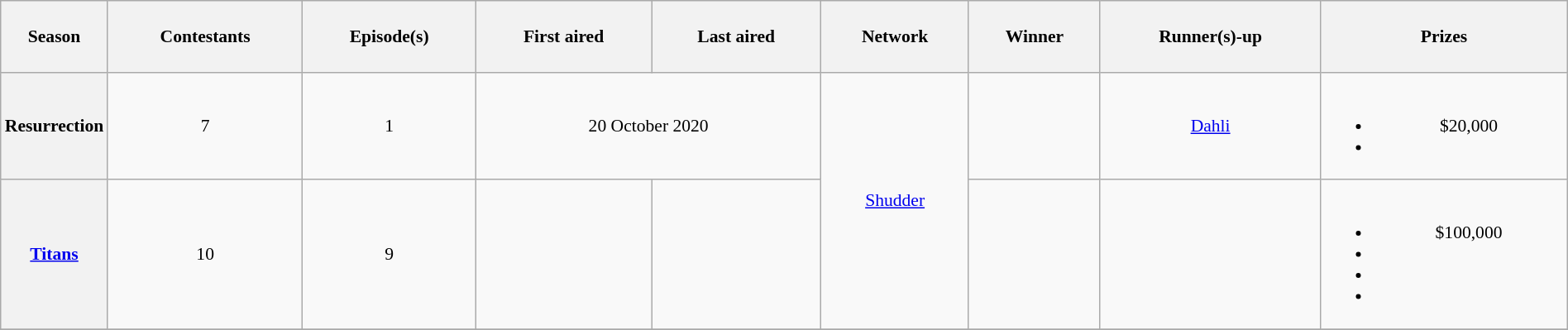<table class="wikitable" style="font-size:90%; width:100%; text-align:center">
<tr style="height: 4em;">
<th style="width:2em;">Season</th>
<th>Contestants</th>
<th>Episode(s)</th>
<th>First aired</th>
<th>Last aired</th>
<th>Network</th>
<th>Winner</th>
<th>Runner(s)-up</th>
<th>Prizes</th>
</tr>
<tr>
<th><strong>Resurrection</strong></th>
<td>7</td>
<td>1</td>
<td colspan="2">20 October 2020</td>
<td rowspan="2"><a href='#'>Shudder</a></td>
<td></td>
<td><a href='#'>Dahli</a></td>
<td rowspan="1"><br><ul><li>$20,000</li><li></li></ul></td>
</tr>
<tr>
<th><strong><a href='#'>Titans</a></strong></th>
<td>10</td>
<td>9</td>
<td></td>
<td></td>
<td></td>
<td><br></td>
<td rowspan="1"><br><ul><li>$100,000</li><li></li><li></li><li></li></ul></td>
</tr>
<tr>
</tr>
</table>
